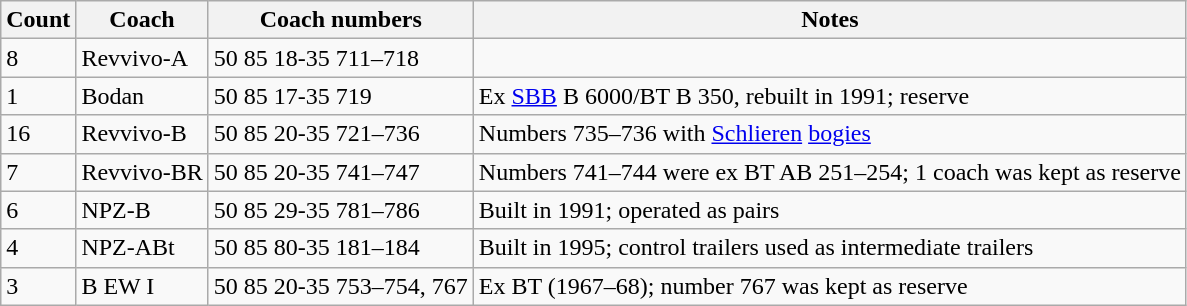<table class="wikitable">
<tr>
<th>Count</th>
<th>Coach</th>
<th>Coach numbers</th>
<th>Notes</th>
</tr>
<tr>
<td>8</td>
<td>Revvivo-A</td>
<td>50 85 18-35 711–718</td>
<td></td>
</tr>
<tr>
<td>1</td>
<td>Bodan</td>
<td>50 85 17-35 719</td>
<td>Ex <a href='#'>SBB</a> B 6000/BT B 350, rebuilt in 1991; reserve</td>
</tr>
<tr>
<td>16</td>
<td>Revvivo-B</td>
<td>50 85 20-35 721–736</td>
<td>Numbers 735–736 with <a href='#'>Schlieren</a> <a href='#'>bogies</a></td>
</tr>
<tr>
<td>7</td>
<td>Revvivo-BR</td>
<td>50 85 20-35 741–747</td>
<td>Numbers 741–744 were ex BT AB 251–254; 1 coach was kept as reserve</td>
</tr>
<tr>
<td>6</td>
<td>NPZ-B</td>
<td>50 85 29-35 781–786</td>
<td>Built in 1991; operated as pairs</td>
</tr>
<tr>
<td>4</td>
<td>NPZ-ABt</td>
<td>50 85 80-35 181–184</td>
<td>Built in 1995; control trailers used as intermediate trailers</td>
</tr>
<tr>
<td>3</td>
<td>B EW I</td>
<td>50 85 20-35 753–754, 767</td>
<td>Ex BT (1967–68); number 767 was kept as reserve</td>
</tr>
</table>
